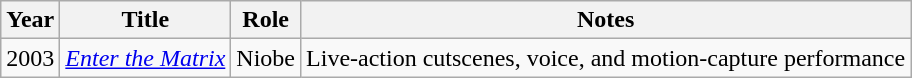<table class="wikitable sortable plainrowheaders">
<tr>
<th scope="col">Year</th>
<th scope="col">Title</th>
<th scope="col">Role</th>
<th scope="col" class="unsortable">Notes</th>
</tr>
<tr>
<td>2003</td>
<td><em><a href='#'>Enter the Matrix</a></em></td>
<td>Niobe</td>
<td>Live-action cutscenes, voice, and motion-capture performance</td>
</tr>
</table>
